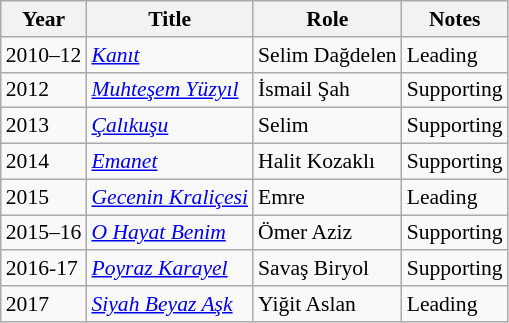<table class="wikitable" style="font-size: 90%;">
<tr>
<th>Year</th>
<th>Title</th>
<th>Role</th>
<th>Notes</th>
</tr>
<tr>
<td>2010–12</td>
<td><em><a href='#'>Kanıt</a></em></td>
<td>Selim Dağdelen</td>
<td>Leading</td>
</tr>
<tr>
<td>2012</td>
<td><em><a href='#'>Muhteşem Yüzyıl</a></em></td>
<td>İsmail Şah</td>
<td>Supporting</td>
</tr>
<tr>
<td>2013</td>
<td><em><a href='#'>Çalıkuşu</a></em></td>
<td>Selim</td>
<td>Supporting</td>
</tr>
<tr>
<td>2014</td>
<td><em><a href='#'>Emanet</a></em></td>
<td>Halit Kozaklı</td>
<td>Supporting</td>
</tr>
<tr>
<td>2015</td>
<td><em><a href='#'>Gecenin Kraliçesi</a></em></td>
<td>Emre</td>
<td>Leading</td>
</tr>
<tr>
<td>2015–16</td>
<td><em><a href='#'>O Hayat Benim</a></em></td>
<td>Ömer Aziz</td>
<td>Supporting</td>
</tr>
<tr>
<td>2016-17</td>
<td><em><a href='#'>Poyraz Karayel</a></em></td>
<td>Savaş Biryol</td>
<td>Supporting</td>
</tr>
<tr>
<td>2017</td>
<td><em><a href='#'>Siyah Beyaz Aşk</a></em></td>
<td>Yiğit Aslan</td>
<td>Leading</td>
</tr>
</table>
